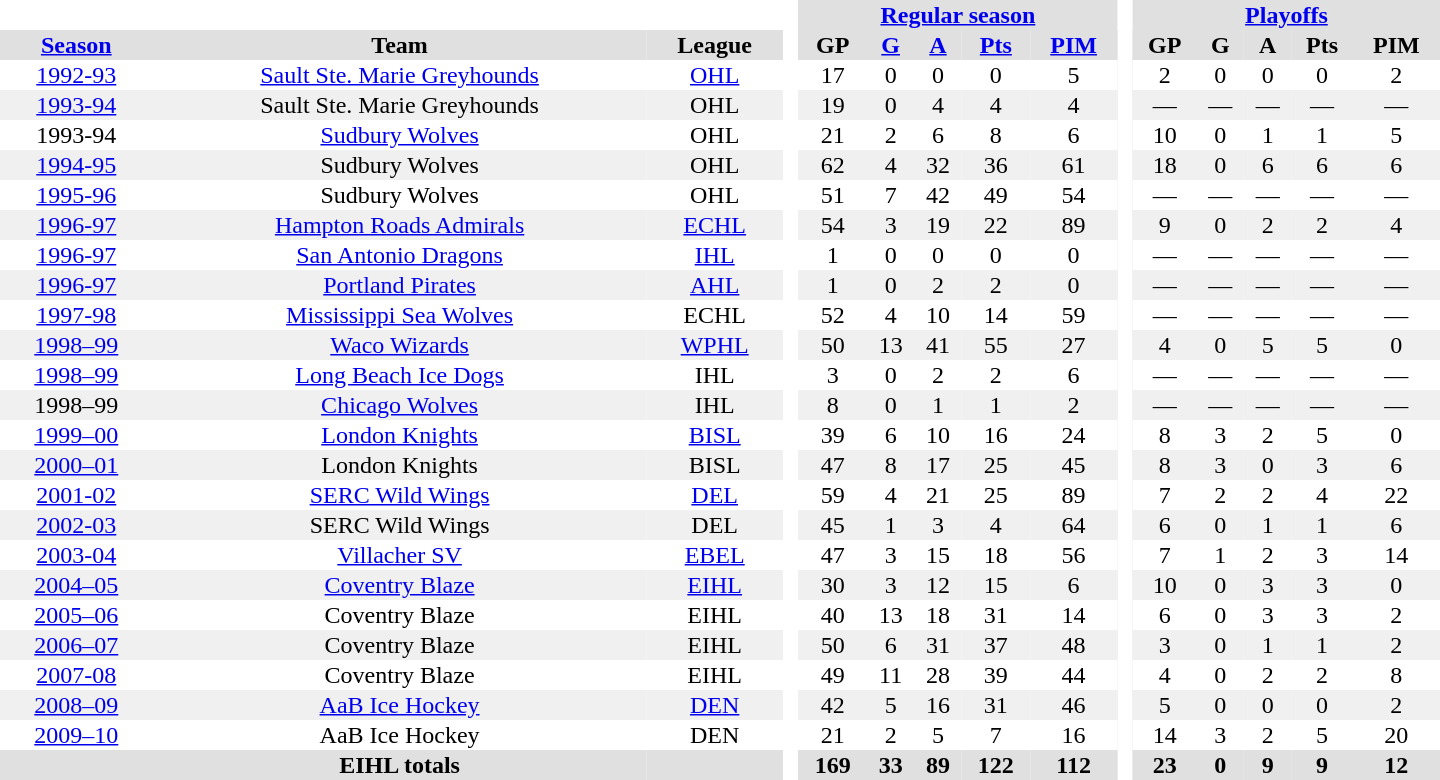<table border="0" cellpadding="1" cellspacing="0" style="text-align:center; width:60em;">
<tr style="background:#e0e0e0;">
<th colspan="3"  bgcolor="#ffffff"> </th>
<th rowspan="100" bgcolor="#ffffff"> </th>
<th colspan="5"><a href='#'>Regular season</a></th>
<th rowspan="100" bgcolor="#ffffff"> </th>
<th colspan="5"><a href='#'>Playoffs</a></th>
</tr>
<tr style="background:#e0e0e0;">
<th><a href='#'>Season</a></th>
<th>Team</th>
<th>League</th>
<th>GP</th>
<th><a href='#'>G</a></th>
<th><a href='#'>A</a></th>
<th><a href='#'>Pts</a></th>
<th><a href='#'>PIM</a></th>
<th>GP</th>
<th>G</th>
<th>A</th>
<th>Pts</th>
<th>PIM</th>
</tr>
<tr>
<td><a href='#'>1992-93</a></td>
<td><a href='#'>Sault Ste. Marie Greyhounds</a></td>
<td><a href='#'>OHL</a></td>
<td>17</td>
<td>0</td>
<td>0</td>
<td>0</td>
<td>5</td>
<td>2</td>
<td>0</td>
<td>0</td>
<td>0</td>
<td>2</td>
</tr>
<tr style="background:#f0f0f0;">
<td><a href='#'>1993-94</a></td>
<td>Sault Ste. Marie Greyhounds</td>
<td>OHL</td>
<td>19</td>
<td>0</td>
<td>4</td>
<td>4</td>
<td>4</td>
<td>—</td>
<td>—</td>
<td>—</td>
<td>—</td>
<td>—</td>
</tr>
<tr>
<td>1993-94</td>
<td><a href='#'>Sudbury Wolves</a></td>
<td>OHL</td>
<td>21</td>
<td>2</td>
<td>6</td>
<td>8</td>
<td>6</td>
<td>10</td>
<td>0</td>
<td>1</td>
<td>1</td>
<td>5</td>
</tr>
<tr style="background:#f0f0f0;">
<td><a href='#'>1994-95</a></td>
<td>Sudbury Wolves</td>
<td>OHL</td>
<td>62</td>
<td>4</td>
<td>32</td>
<td>36</td>
<td>61</td>
<td>18</td>
<td>0</td>
<td>6</td>
<td>6</td>
<td>6</td>
</tr>
<tr>
<td><a href='#'>1995-96</a></td>
<td>Sudbury Wolves</td>
<td>OHL</td>
<td>51</td>
<td>7</td>
<td>42</td>
<td>49</td>
<td>54</td>
<td>—</td>
<td>—</td>
<td>—</td>
<td>—</td>
<td>—</td>
</tr>
<tr style="background:#f0f0f0;">
<td><a href='#'>1996-97</a></td>
<td><a href='#'>Hampton Roads Admirals</a></td>
<td><a href='#'>ECHL</a></td>
<td>54</td>
<td>3</td>
<td>19</td>
<td>22</td>
<td>89</td>
<td>9</td>
<td>0</td>
<td>2</td>
<td>2</td>
<td>4</td>
</tr>
<tr>
<td><a href='#'>1996-97</a></td>
<td><a href='#'>San Antonio Dragons</a></td>
<td><a href='#'>IHL</a></td>
<td>1</td>
<td>0</td>
<td>0</td>
<td>0</td>
<td>0</td>
<td>—</td>
<td>—</td>
<td>—</td>
<td>—</td>
<td>—</td>
</tr>
<tr style="background:#f0f0f0;">
<td><a href='#'>1996-97</a></td>
<td><a href='#'>Portland Pirates</a></td>
<td><a href='#'>AHL</a></td>
<td>1</td>
<td>0</td>
<td>2</td>
<td>2</td>
<td>0</td>
<td>—</td>
<td>—</td>
<td>—</td>
<td>—</td>
<td>—</td>
</tr>
<tr>
<td><a href='#'>1997-98</a></td>
<td><a href='#'>Mississippi Sea Wolves</a></td>
<td>ECHL</td>
<td>52</td>
<td>4</td>
<td>10</td>
<td>14</td>
<td>59</td>
<td>—</td>
<td>—</td>
<td>—</td>
<td>—</td>
<td>—</td>
</tr>
<tr style="background:#f0f0f0;">
<td><a href='#'>1998–99</a></td>
<td><a href='#'>Waco Wizards</a></td>
<td><a href='#'>WPHL</a></td>
<td>50</td>
<td>13</td>
<td>41</td>
<td>55</td>
<td>27</td>
<td>4</td>
<td>0</td>
<td>5</td>
<td>5</td>
<td>0</td>
</tr>
<tr>
<td><a href='#'>1998–99</a></td>
<td><a href='#'>Long Beach Ice Dogs</a></td>
<td>IHL</td>
<td>3</td>
<td>0</td>
<td>2</td>
<td>2</td>
<td>6</td>
<td>—</td>
<td>—</td>
<td>—</td>
<td>—</td>
<td>—</td>
</tr>
<tr style="background:#f0f0f0;">
<td>1998–99</td>
<td><a href='#'>Chicago Wolves</a></td>
<td>IHL</td>
<td>8</td>
<td>0</td>
<td>1</td>
<td>1</td>
<td>2</td>
<td>—</td>
<td>—</td>
<td>—</td>
<td>—</td>
<td>—</td>
</tr>
<tr>
<td><a href='#'>1999–00</a></td>
<td><a href='#'>London Knights</a></td>
<td><a href='#'>BISL</a></td>
<td>39</td>
<td>6</td>
<td>10</td>
<td>16</td>
<td>24</td>
<td>8</td>
<td>3</td>
<td>2</td>
<td>5</td>
<td>0</td>
</tr>
<tr style="background:#f0f0f0;">
<td><a href='#'>2000–01</a></td>
<td>London Knights</td>
<td>BISL</td>
<td>47</td>
<td>8</td>
<td>17</td>
<td>25</td>
<td>45</td>
<td>8</td>
<td>3</td>
<td>0</td>
<td>3</td>
<td>6</td>
</tr>
<tr>
<td><a href='#'>2001-02</a></td>
<td><a href='#'>SERC Wild Wings</a></td>
<td><a href='#'>DEL</a></td>
<td>59</td>
<td>4</td>
<td>21</td>
<td>25</td>
<td>89</td>
<td>7</td>
<td>2</td>
<td>2</td>
<td>4</td>
<td>22</td>
</tr>
<tr style="background:#f0f0f0;">
<td><a href='#'>2002-03</a></td>
<td>SERC Wild Wings</td>
<td>DEL</td>
<td>45</td>
<td>1</td>
<td>3</td>
<td>4</td>
<td>64</td>
<td>6</td>
<td>0</td>
<td>1</td>
<td>1</td>
<td>6</td>
</tr>
<tr>
<td><a href='#'>2003-04</a></td>
<td><a href='#'>Villacher SV</a></td>
<td><a href='#'>EBEL</a></td>
<td>47</td>
<td>3</td>
<td>15</td>
<td>18</td>
<td>56</td>
<td>7</td>
<td>1</td>
<td>2</td>
<td>3</td>
<td>14</td>
</tr>
<tr style="background:#f0f0f0;">
<td><a href='#'>2004–05</a></td>
<td><a href='#'>Coventry Blaze</a></td>
<td><a href='#'>EIHL</a></td>
<td>30</td>
<td>3</td>
<td>12</td>
<td>15</td>
<td>6</td>
<td>10</td>
<td>0</td>
<td>3</td>
<td>3</td>
<td>0</td>
</tr>
<tr>
<td><a href='#'>2005–06</a></td>
<td>Coventry Blaze</td>
<td>EIHL</td>
<td>40</td>
<td>13</td>
<td>18</td>
<td>31</td>
<td>14</td>
<td>6</td>
<td>0</td>
<td>3</td>
<td>3</td>
<td>2</td>
</tr>
<tr style="background:#f0f0f0;">
<td><a href='#'>2006–07</a></td>
<td>Coventry Blaze</td>
<td>EIHL</td>
<td>50</td>
<td>6</td>
<td>31</td>
<td>37</td>
<td>48</td>
<td>3</td>
<td>0</td>
<td>1</td>
<td>1</td>
<td>2</td>
</tr>
<tr>
<td><a href='#'>2007-08</a></td>
<td>Coventry Blaze</td>
<td>EIHL</td>
<td>49</td>
<td>11</td>
<td>28</td>
<td>39</td>
<td>44</td>
<td>4</td>
<td>0</td>
<td>2</td>
<td>2</td>
<td>8</td>
</tr>
<tr style="background:#f0f0f0;">
<td><a href='#'>2008–09</a></td>
<td><a href='#'>AaB Ice Hockey</a></td>
<td><a href='#'>DEN</a></td>
<td>42</td>
<td>5</td>
<td>16</td>
<td>31</td>
<td>46</td>
<td>5</td>
<td>0</td>
<td>0</td>
<td>0</td>
<td>2</td>
</tr>
<tr>
<td><a href='#'>2009–10</a></td>
<td>AaB Ice Hockey</td>
<td>DEN</td>
<td>21</td>
<td>2</td>
<td>5</td>
<td>7</td>
<td>16</td>
<td>14</td>
<td>3</td>
<td>2</td>
<td>5</td>
<td>20</td>
</tr>
<tr bgcolor="#e0e0e0">
<td></td>
<td><strong>EIHL totals</strong></td>
<td></td>
<td><strong>169</strong></td>
<td><strong>33</strong></td>
<td><strong>89</strong></td>
<td><strong>122</strong></td>
<td><strong>112</strong></td>
<td><strong>23</strong></td>
<td><strong>0</strong></td>
<td><strong>9</strong></td>
<td><strong>9</strong></td>
<td><strong>12</strong></td>
</tr>
</table>
